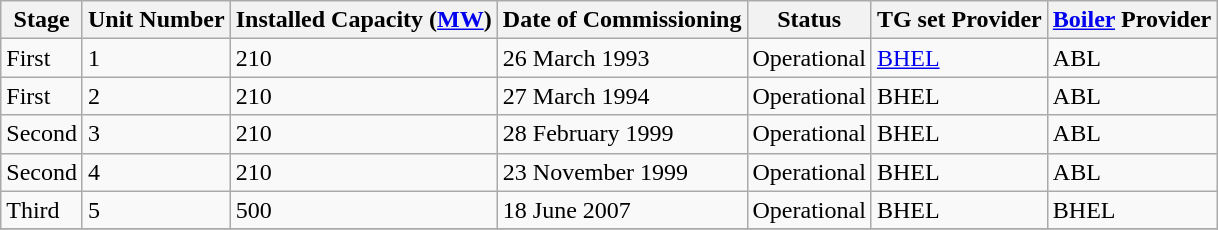<table class="sortable wikitable">
<tr>
<th>Stage</th>
<th>Unit Number</th>
<th>Installed Capacity (<a href='#'>MW</a>)</th>
<th>Date of Commissioning</th>
<th>Status</th>
<th>TG set Provider</th>
<th><a href='#'>Boiler</a> Provider</th>
</tr>
<tr>
<td>First</td>
<td>1</td>
<td>210</td>
<td>26 March 1993</td>
<td>Operational</td>
<td><a href='#'>BHEL</a></td>
<td>ABL</td>
</tr>
<tr>
<td>First</td>
<td>2</td>
<td>210</td>
<td>27 March 1994</td>
<td>Operational</td>
<td>BHEL</td>
<td>ABL</td>
</tr>
<tr>
<td>Second</td>
<td>3</td>
<td>210</td>
<td>28 February 1999</td>
<td>Operational</td>
<td>BHEL</td>
<td>ABL</td>
</tr>
<tr>
<td>Second</td>
<td>4</td>
<td>210</td>
<td>23 November 1999</td>
<td>Operational</td>
<td>BHEL</td>
<td>ABL</td>
</tr>
<tr>
<td>Third</td>
<td>5</td>
<td>500</td>
<td>18 June 2007</td>
<td>Operational</td>
<td>BHEL</td>
<td>BHEL</td>
</tr>
<tr>
</tr>
</table>
